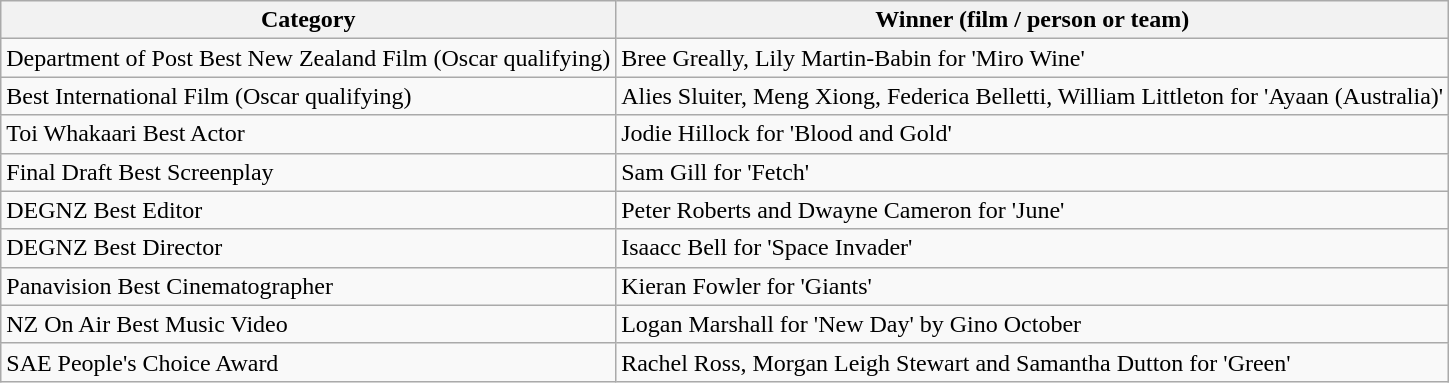<table class="wikitable">
<tr>
<th>Category</th>
<th>Winner (film / person or team)</th>
</tr>
<tr>
<td>Department of Post Best New Zealand Film (Oscar qualifying)</td>
<td>Bree Greally, Lily Martin-Babin for 'Miro Wine'</td>
</tr>
<tr>
<td>Best International Film (Oscar qualifying)</td>
<td>Alies Sluiter, Meng Xiong, Federica Belletti, William Littleton for 'Ayaan (Australia)'</td>
</tr>
<tr>
<td>Toi Whakaari Best Actor</td>
<td>Jodie Hillock for 'Blood and Gold'</td>
</tr>
<tr>
<td>Final Draft Best Screenplay</td>
<td>Sam Gill for 'Fetch'</td>
</tr>
<tr>
<td>DEGNZ Best Editor</td>
<td>Peter Roberts and Dwayne Cameron for 'June'</td>
</tr>
<tr>
<td>DEGNZ Best Director</td>
<td>Isaacc Bell for 'Space Invader'</td>
</tr>
<tr>
<td>Panavision Best Cinematographer</td>
<td>Kieran Fowler for 'Giants'</td>
</tr>
<tr>
<td>NZ On Air Best Music Video</td>
<td>Logan Marshall for 'New Day' by Gino October</td>
</tr>
<tr>
<td>SAE People's Choice Award</td>
<td>Rachel Ross, Morgan Leigh Stewart and Samantha Dutton for 'Green'</td>
</tr>
</table>
